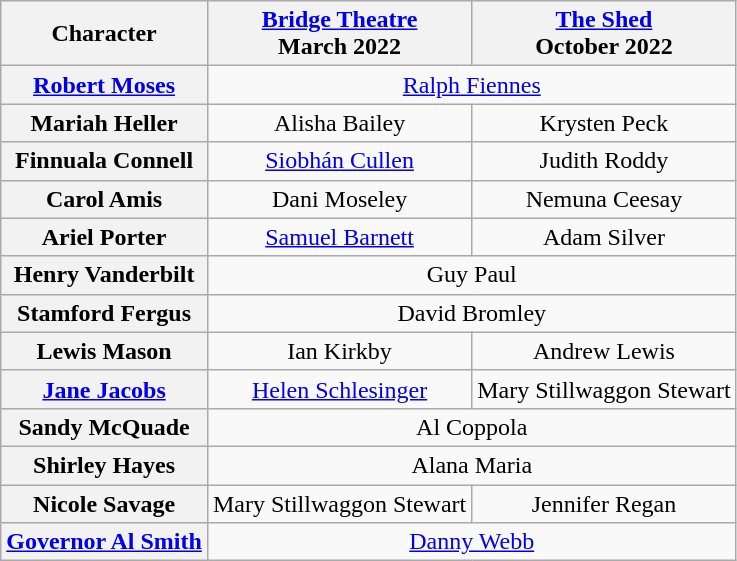<table class="wikitable">
<tr>
<th>Character</th>
<th><a href='#'>Bridge Theatre</a><br>March 2022</th>
<th><a href='#'>The Shed</a><br> October 2022</th>
</tr>
<tr>
<th><a href='#'>Robert Moses</a></th>
<td colspan="2" align="center" ,><a href='#'>Ralph Fiennes</a></td>
</tr>
<tr>
<th>Mariah Heller</th>
<td align="center">Alisha Bailey</td>
<td align="center">Krysten Peck</td>
</tr>
<tr>
<th>Finnuala Connell</th>
<td align="center"><a href='#'>Siobhán Cullen</a></td>
<td align="center">Judith Roddy</td>
</tr>
<tr>
<th>Carol Amis</th>
<td align="center">Dani Moseley</td>
<td align="center">Nemuna Ceesay</td>
</tr>
<tr>
<th>Ariel Porter</th>
<td align="center"><a href='#'>Samuel Barnett</a></td>
<td align="center">Adam Silver</td>
</tr>
<tr>
<th>Henry Vanderbilt</th>
<td colspan="2" align="center" ,>Guy Paul</td>
</tr>
<tr>
<th>Stamford Fergus</th>
<td colspan="2" align="center" ,>David Bromley</td>
</tr>
<tr>
<th>Lewis Mason</th>
<td align="center">Ian Kirkby</td>
<td align="center">Andrew Lewis</td>
</tr>
<tr>
<th><a href='#'>Jane Jacobs</a></th>
<td align="center"><a href='#'>Helen Schlesinger</a></td>
<td align="center">Mary Stillwaggon Stewart</td>
</tr>
<tr>
<th>Sandy McQuade</th>
<td colspan="2" align="center" ,>Al Coppola</td>
</tr>
<tr>
<th>Shirley Hayes</th>
<td colspan="2" align="center" ,>Alana Maria</td>
</tr>
<tr>
<th>Nicole Savage</th>
<td align="center">Mary Stillwaggon Stewart</td>
<td align="center">Jennifer Regan</td>
</tr>
<tr>
<th><a href='#'>Governor Al Smith</a></th>
<td colspan="2" align="center" ,><a href='#'>Danny Webb</a></td>
</tr>
</table>
